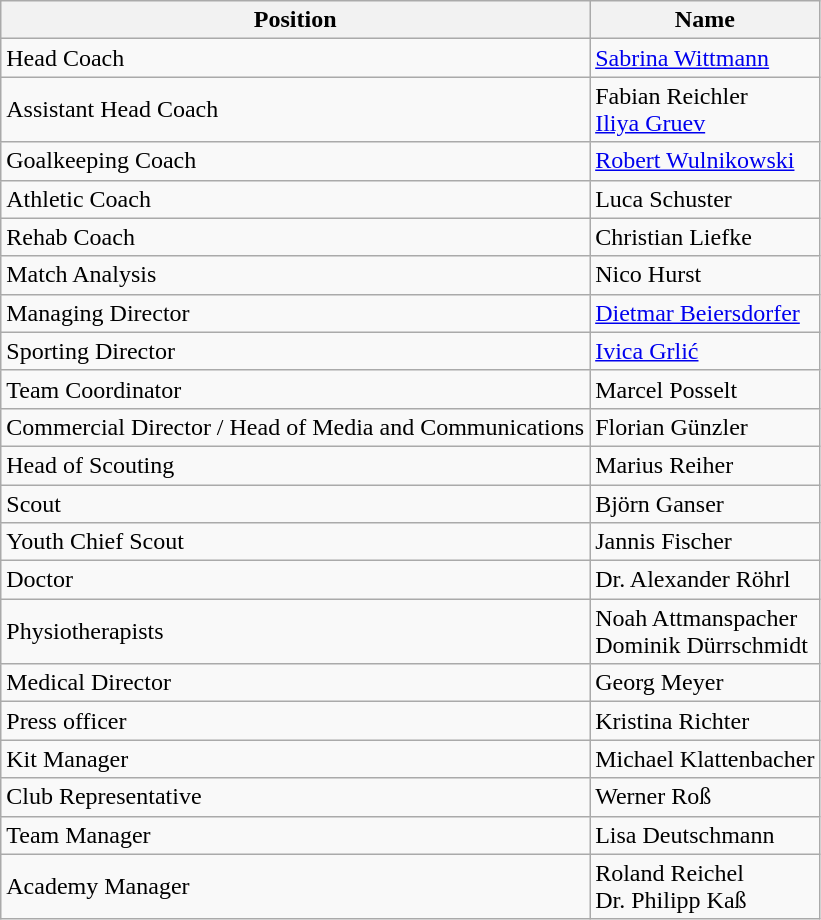<table class="wikitable">
<tr>
<th>Position</th>
<th>Name</th>
</tr>
<tr>
<td>Head Coach</td>
<td> <a href='#'>Sabrina Wittmann</a></td>
</tr>
<tr>
<td>Assistant Head Coach</td>
<td> Fabian Reichler <br>  <a href='#'>Iliya Gruev</a></td>
</tr>
<tr>
<td>Goalkeeping Coach</td>
<td> <a href='#'>Robert Wulnikowski</a></td>
</tr>
<tr>
<td>Athletic Coach</td>
<td> Luca Schuster</td>
</tr>
<tr>
<td>Rehab Coach</td>
<td> Christian Liefke</td>
</tr>
<tr>
<td>Match Analysis</td>
<td> Nico Hurst</td>
</tr>
<tr>
<td>Managing Director</td>
<td> <a href='#'>Dietmar Beiersdorfer</a></td>
</tr>
<tr>
<td>Sporting Director</td>
<td> <a href='#'>Ivica Grlić</a></td>
</tr>
<tr>
<td>Team Coordinator</td>
<td> Marcel Posselt</td>
</tr>
<tr>
<td>Commercial Director / Head of Media and Communications</td>
<td> Florian Günzler</td>
</tr>
<tr>
<td>Head of Scouting</td>
<td> Marius Reiher</td>
</tr>
<tr>
<td>Scout</td>
<td> 	Björn Ganser</td>
</tr>
<tr>
<td>Youth Chief Scout</td>
<td> 	Jannis Fischer</td>
</tr>
<tr>
<td>Doctor</td>
<td> Dr. Alexander Röhrl</td>
</tr>
<tr>
<td>Physiotherapists</td>
<td> Noah Attmanspacher <br>  Dominik Dürrschmidt</td>
</tr>
<tr>
<td>Medical Director</td>
<td> Georg Meyer</td>
</tr>
<tr>
<td>Press officer</td>
<td> Kristina Richter</td>
</tr>
<tr>
<td>Kit Manager</td>
<td> Michael Klattenbacher</td>
</tr>
<tr>
<td>Club Representative</td>
<td> Werner Roß</td>
</tr>
<tr>
<td>Team Manager</td>
<td> Lisa Deutschmann</td>
</tr>
<tr>
<td>Academy Manager</td>
<td> Roland Reichel <br>  Dr. Philipp Kaß</td>
</tr>
</table>
